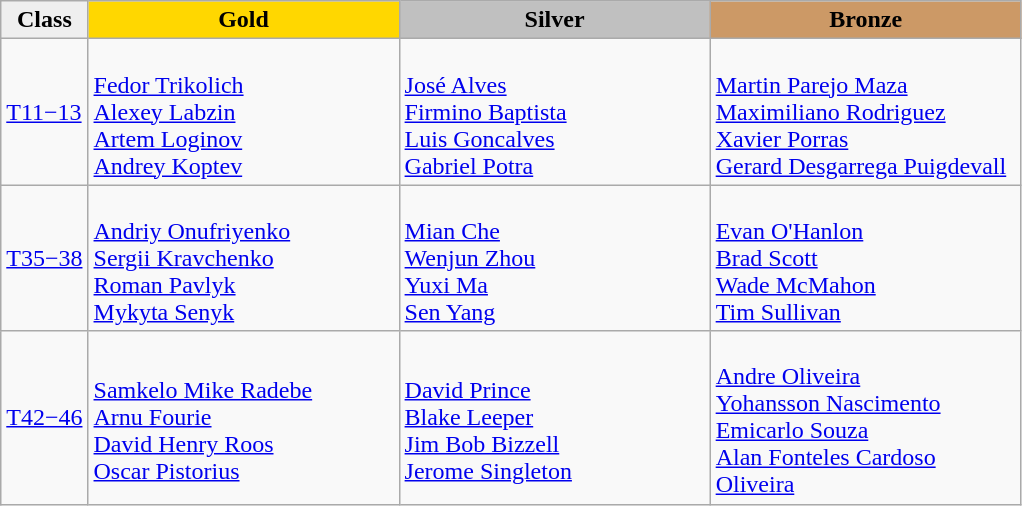<table class="wikitable" style="text-align:left">
<tr align="center">
<td bgcolor=efefef><strong>Class</strong></td>
<td width=200 bgcolor=gold><strong>Gold</strong></td>
<td width=200 bgcolor=silver><strong>Silver</strong></td>
<td width=200 bgcolor=CC9966><strong>Bronze</strong></td>
</tr>
<tr>
<td><a href='#'>T11−13</a></td>
<td><em></em><br><a href='#'>Fedor Trikolich</a><br><a href='#'>Alexey Labzin</a><br><a href='#'>Artem Loginov</a><br><a href='#'>Andrey Koptev</a></td>
<td><em></em><br><a href='#'>José Alves</a><br><a href='#'>Firmino Baptista</a><br><a href='#'>Luis Goncalves</a><br><a href='#'>Gabriel Potra</a></td>
<td><em></em><br><a href='#'>Martin Parejo Maza</a><br><a href='#'>Maximiliano Rodriguez</a><br><a href='#'>Xavier Porras</a><br><a href='#'>Gerard Desgarrega Puigdevall</a></td>
</tr>
<tr>
<td><a href='#'>T35−38</a></td>
<td><em></em><br><a href='#'>Andriy Onufriyenko</a><br><a href='#'>Sergii Kravchenko</a><br><a href='#'>Roman Pavlyk</a><br><a href='#'>Mykyta Senyk</a></td>
<td><em></em><br><a href='#'>Mian Che</a><br><a href='#'>Wenjun Zhou</a><br><a href='#'>Yuxi Ma</a><br><a href='#'>Sen Yang</a></td>
<td><em></em><br><a href='#'>Evan O'Hanlon</a><br><a href='#'>Brad Scott</a><br><a href='#'>Wade McMahon</a><br><a href='#'>Tim Sullivan</a></td>
</tr>
<tr>
<td><a href='#'>T42−46</a></td>
<td><em></em><br><a href='#'>Samkelo Mike Radebe</a><br><a href='#'>Arnu Fourie</a><br><a href='#'>David Henry Roos</a><br><a href='#'>Oscar Pistorius</a></td>
<td><em></em><br><a href='#'>David Prince</a><br><a href='#'>Blake Leeper</a><br><a href='#'>Jim Bob Bizzell</a><br><a href='#'>Jerome Singleton</a></td>
<td><em></em><br><a href='#'>Andre Oliveira</a><br><a href='#'>Yohansson Nascimento</a><br><a href='#'>Emicarlo Souza</a><br><a href='#'>Alan Fonteles Cardoso Oliveira</a></td>
</tr>
</table>
